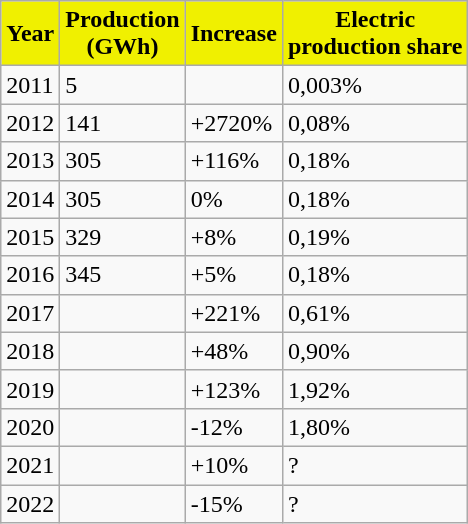<table class="wikitable">
<tr align="center" style="background:#F0F000;;">
<td><strong>Year</strong></td>
<td><strong>Production<br>(GWh)</strong></td>
<td><strong>Increase</strong></td>
<td><strong>Electric<br>production share</strong></td>
</tr>
<tr>
<td>2011</td>
<td>5</td>
<td></td>
<td>0,003%</td>
</tr>
<tr>
<td>2012</td>
<td>141</td>
<td>+2720%</td>
<td>0,08%</td>
</tr>
<tr>
<td>2013</td>
<td>305</td>
<td>+116%</td>
<td>0,18%</td>
</tr>
<tr>
<td>2014</td>
<td>305</td>
<td>0%</td>
<td>0,18%</td>
</tr>
<tr>
<td>2015</td>
<td>329</td>
<td>+8%</td>
<td>0,19%</td>
</tr>
<tr>
<td>2016</td>
<td>345</td>
<td>+5%</td>
<td>0,18%</td>
</tr>
<tr>
<td>2017</td>
<td></td>
<td>+221%</td>
<td>0,61%</td>
</tr>
<tr>
<td>2018</td>
<td></td>
<td>+48%</td>
<td>0,90%</td>
</tr>
<tr>
<td>2019</td>
<td></td>
<td>+123%</td>
<td>1,92%</td>
</tr>
<tr>
<td>2020</td>
<td></td>
<td>-12%</td>
<td>1,80%</td>
</tr>
<tr>
<td>2021</td>
<td></td>
<td>+10%</td>
<td>?</td>
</tr>
<tr>
<td>2022</td>
<td></td>
<td>-15%</td>
<td>?</td>
</tr>
</table>
